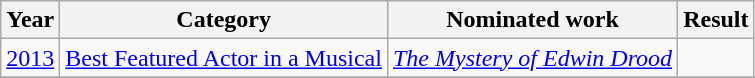<table class="wikitable">
<tr>
<th>Year</th>
<th>Category</th>
<th>Nominated work</th>
<th>Result</th>
</tr>
<tr>
<td><a href='#'>2013</a></td>
<td><a href='#'>Best Featured Actor in a Musical</a></td>
<td><em><a href='#'>The Mystery of Edwin Drood</a></em></td>
<td></td>
</tr>
<tr>
</tr>
</table>
